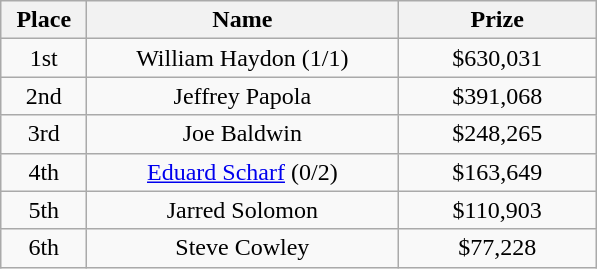<table class="wikitable">
<tr>
<th width="50">Place</th>
<th width="200">Name</th>
<th width="125">Prize</th>
</tr>
<tr>
<td align = "center">1st</td>
<td align = "center">William Haydon (1/1)</td>
<td align = "center">$630,031</td>
</tr>
<tr>
<td align = "center">2nd</td>
<td align = "center">Jeffrey Papola</td>
<td align = "center">$391,068</td>
</tr>
<tr>
<td align = "center">3rd</td>
<td align = "center">Joe Baldwin</td>
<td align = "center">$248,265</td>
</tr>
<tr>
<td align = "center">4th</td>
<td align = "center"><a href='#'>Eduard Scharf</a> (0/2)</td>
<td align = "center">$163,649</td>
</tr>
<tr>
<td align = "center">5th</td>
<td align = "center">Jarred Solomon</td>
<td align = "center">$110,903</td>
</tr>
<tr>
<td align = "center">6th</td>
<td align = "center">Steve Cowley</td>
<td align = "center">$77,228</td>
</tr>
</table>
